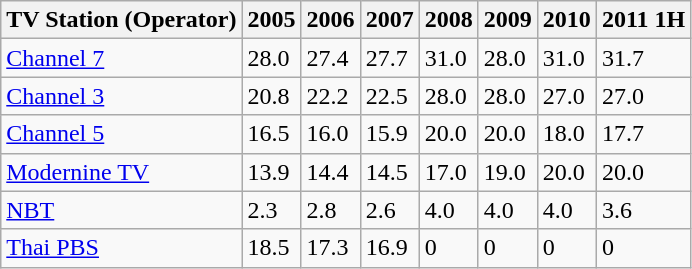<table class="wikitable sortable">
<tr>
<th>TV Station (Operator)</th>
<th>2005</th>
<th>2006</th>
<th>2007</th>
<th>2008</th>
<th>2009</th>
<th>2010</th>
<th>2011 1H</th>
</tr>
<tr>
<td><a href='#'>Channel 7</a></td>
<td>28.0</td>
<td>27.4</td>
<td>27.7</td>
<td>31.0</td>
<td>28.0</td>
<td>31.0</td>
<td>31.7</td>
</tr>
<tr>
<td><a href='#'>Channel 3</a></td>
<td>20.8</td>
<td>22.2</td>
<td>22.5</td>
<td>28.0</td>
<td>28.0</td>
<td>27.0</td>
<td>27.0</td>
</tr>
<tr>
<td><a href='#'>Channel 5</a></td>
<td>16.5</td>
<td>16.0</td>
<td>15.9</td>
<td>20.0</td>
<td>20.0</td>
<td>18.0</td>
<td>17.7</td>
</tr>
<tr>
<td><a href='#'>Modernine TV</a></td>
<td>13.9</td>
<td>14.4</td>
<td>14.5</td>
<td>17.0</td>
<td>19.0</td>
<td>20.0</td>
<td>20.0</td>
</tr>
<tr>
<td><a href='#'>NBT</a></td>
<td>2.3</td>
<td>2.8</td>
<td>2.6</td>
<td>4.0</td>
<td>4.0</td>
<td>4.0</td>
<td>3.6</td>
</tr>
<tr>
<td><a href='#'>Thai PBS</a></td>
<td>18.5</td>
<td>17.3</td>
<td>16.9</td>
<td>0</td>
<td>0</td>
<td>0</td>
<td>0</td>
</tr>
</table>
